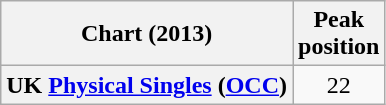<table class="wikitable sortable plainrowheaders" style="text-align:center">
<tr>
<th scope="col">Chart (2013)</th>
<th scope="col">Peak<br>position</th>
</tr>
<tr>
<th scope="row">UK <a href='#'>Physical Singles</a> (<a href='#'>OCC</a>)</th>
<td>22</td>
</tr>
</table>
